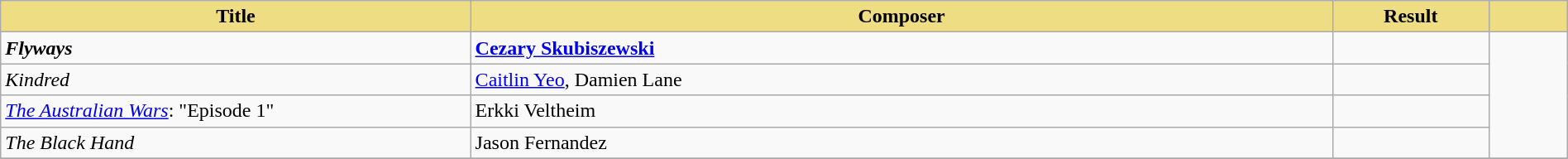<table class="wikitable" width=100%>
<tr>
<th style="width:30%;background:#EEDD82;">Title</th>
<th style="width:55%;background:#EEDD82;">Composer</th>
<th style="width:10%;background:#EEDD82;">Result</th>
<th style="width:5%;background:#EEDD82;"></th>
</tr>
<tr>
<td><strong><em>Flyways</em></strong></td>
<td><strong><a href='#'>Cezary Skubiszewski</a></strong></td>
<td></td>
<td rowspan="4"><br></td>
</tr>
<tr>
<td><em>Kindred</em></td>
<td><a href='#'>Caitlin Yeo</a>, Damien Lane</td>
<td></td>
</tr>
<tr>
<td><em><a href='#'>The Australian Wars</a></em>: "Episode 1"</td>
<td>Erkki Veltheim</td>
<td></td>
</tr>
<tr>
<td><em>The Black Hand</em></td>
<td>Jason Fernandez</td>
<td></td>
</tr>
<tr>
</tr>
</table>
